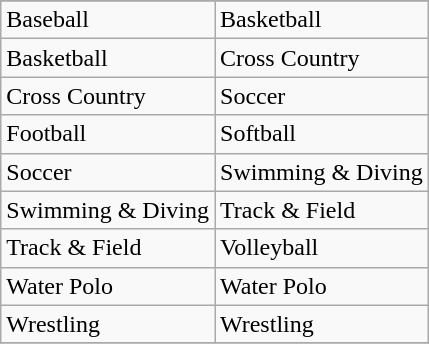<table class="wikitable" style="margin:0 0 1em 1em;">
<tr>
</tr>
<tr>
<td>Baseball</td>
<td>Basketball</td>
</tr>
<tr>
<td>Basketball</td>
<td>Cross Country</td>
</tr>
<tr>
<td>Cross Country</td>
<td>Soccer</td>
</tr>
<tr>
<td>Football</td>
<td>Softball</td>
</tr>
<tr>
<td>Soccer</td>
<td>Swimming & Diving</td>
</tr>
<tr>
<td>Swimming & Diving</td>
<td>Track & Field</td>
</tr>
<tr>
<td>Track & Field</td>
<td>Volleyball</td>
</tr>
<tr>
<td>Water Polo</td>
<td>Water Polo</td>
</tr>
<tr>
<td>Wrestling</td>
<td>Wrestling</td>
</tr>
<tr>
</tr>
</table>
